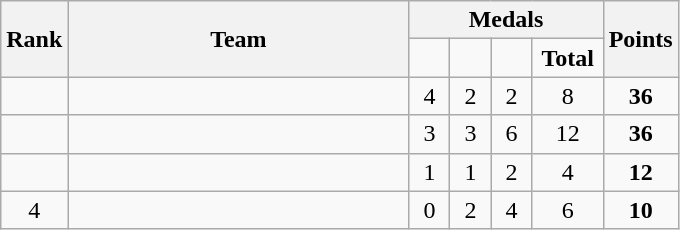<table class="wikitable">
<tr>
<th rowspan=2>Rank</th>
<th style="width:220px;" rowspan="2">Team</th>
<th colspan=4>Medals</th>
<th rowspan=2>Points</th>
</tr>
<tr style="text-align:center;">
<td style="width:20px; "></td>
<td style="width:20px; "></td>
<td style="width:20px; "></td>
<td style="width:40px; "><strong>Total</strong></td>
</tr>
<tr>
<td align=center></td>
<td></td>
<td align=center>4</td>
<td align=center>2</td>
<td align=center>2</td>
<td align=center>8</td>
<td align=center><strong>36</strong></td>
</tr>
<tr>
<td align=center></td>
<td></td>
<td align=center>3</td>
<td align=center>3</td>
<td align=center>6</td>
<td align=center>12</td>
<td align=center><strong>36</strong></td>
</tr>
<tr>
<td align=center></td>
<td></td>
<td align=center>1</td>
<td align=center>1</td>
<td align=center>2</td>
<td align=center>4</td>
<td align=center><strong>12</strong></td>
</tr>
<tr>
<td align=center>4</td>
<td></td>
<td align=center>0</td>
<td align=center>2</td>
<td align=center>4</td>
<td align=center>6</td>
<td align=center><strong>10</strong></td>
</tr>
</table>
